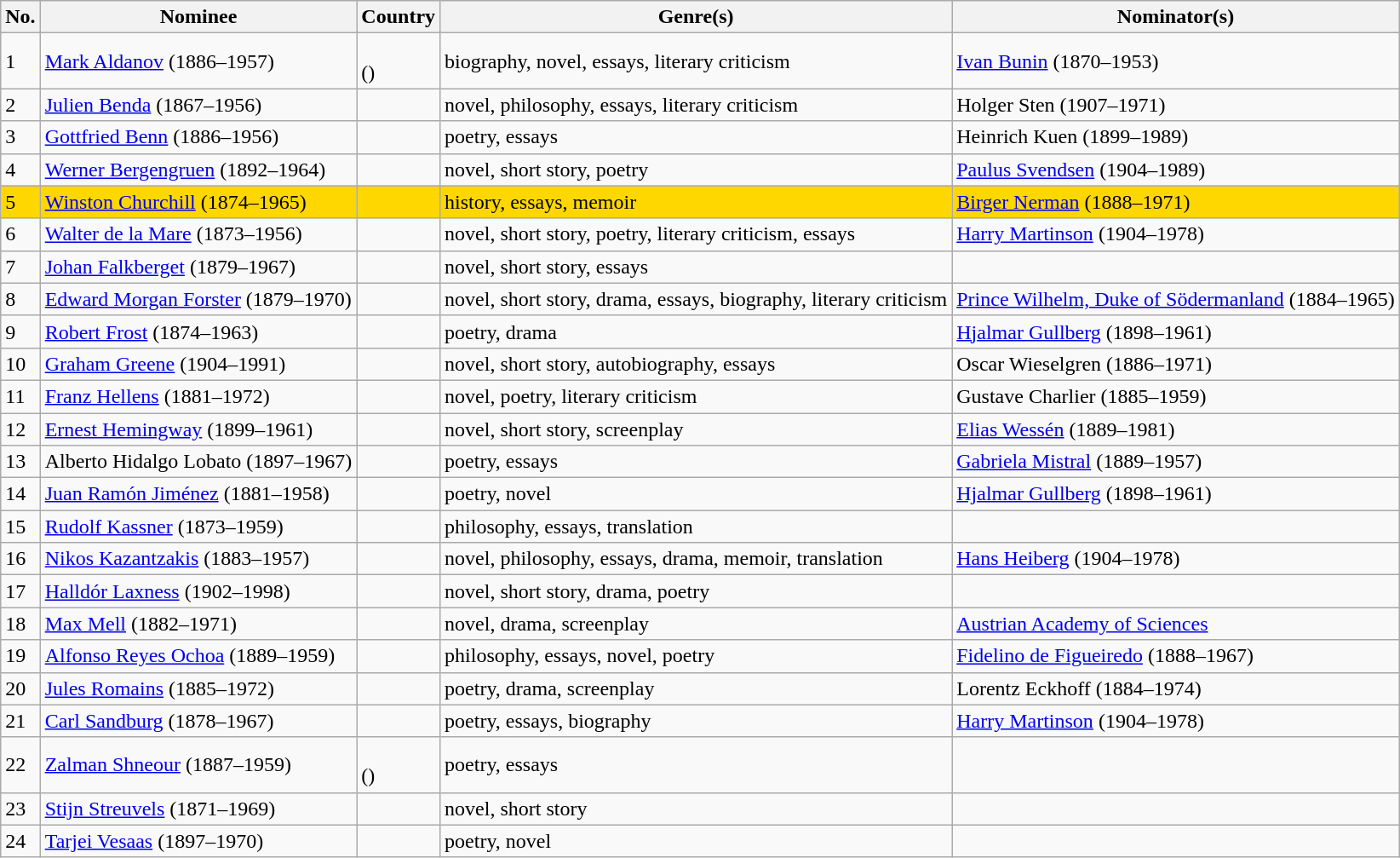<table class="sortable wikitable mw-collapsible">
<tr>
<th scope=col>No.</th>
<th scope=col>Nominee</th>
<th scope=col>Country</th>
<th scope=col>Genre(s)</th>
<th scope=col>Nominator(s)</th>
</tr>
<tr>
<td>1</td>
<td><a href='#'>Mark Aldanov</a> (1886–1957)</td>
<td><br>()<br></td>
<td>biography, novel, essays, literary criticism</td>
<td> <a href='#'>Ivan Bunin</a> (1870–1953)</td>
</tr>
<tr>
<td>2</td>
<td><a href='#'>Julien Benda</a> (1867–1956)</td>
<td></td>
<td>novel, philosophy, essays, literary criticism</td>
<td>Holger Sten (1907–1971)</td>
</tr>
<tr>
<td>3</td>
<td><a href='#'>Gottfried Benn</a> (1886–1956)</td>
<td></td>
<td>poetry, essays</td>
<td>Heinrich Kuen (1899–1989)</td>
</tr>
<tr>
<td>4</td>
<td><a href='#'>Werner Bergengruen</a> (1892–1964)</td>
<td></td>
<td>novel, short story, poetry</td>
<td><a href='#'>Paulus Svendsen</a> (1904–1989)</td>
</tr>
<tr>
<td style="background:gold;white-space:nowrap">5</td>
<td style="background:gold;white-space:nowrap"><a href='#'>Winston Churchill</a> (1874–1965)</td>
<td style="background:gold;white-space:nowrap"></td>
<td style="background:gold;white-space:nowrap">history, essays, memoir</td>
<td style="background:gold;white-space:nowrap"><a href='#'>Birger Nerman</a> (1888–1971)</td>
</tr>
<tr>
<td>6</td>
<td><a href='#'>Walter de la Mare</a> (1873–1956)</td>
<td></td>
<td>novel, short story, poetry, literary criticism, essays</td>
<td><a href='#'>Harry Martinson</a> (1904–1978)</td>
</tr>
<tr>
<td>7</td>
<td><a href='#'>Johan Falkberget</a> (1879–1967)</td>
<td></td>
<td>novel, short story, essays</td>
<td></td>
</tr>
<tr>
<td>8</td>
<td><a href='#'>Edward Morgan Forster</a> (1879–1970)</td>
<td></td>
<td>novel, short story, drama, essays, biography, literary criticism</td>
<td><a href='#'>Prince Wilhelm, Duke of Södermanland</a> (1884–1965)</td>
</tr>
<tr>
<td>9</td>
<td><a href='#'>Robert Frost</a> (1874–1963)</td>
<td></td>
<td>poetry, drama</td>
<td><a href='#'>Hjalmar Gullberg</a> (1898–1961)</td>
</tr>
<tr>
<td>10</td>
<td><a href='#'>Graham Greene</a> (1904–1991)</td>
<td></td>
<td>novel, short story, autobiography, essays</td>
<td>Oscar Wieselgren (1886–1971)</td>
</tr>
<tr>
<td>11</td>
<td><a href='#'>Franz Hellens</a> (1881–1972)</td>
<td></td>
<td>novel, poetry, literary criticism</td>
<td>Gustave Charlier (1885–1959)</td>
</tr>
<tr>
<td>12</td>
<td><a href='#'>Ernest Hemingway</a> (1899–1961)</td>
<td></td>
<td>novel, short story, screenplay</td>
<td><a href='#'>Elias Wessén</a> (1889–1981)</td>
</tr>
<tr>
<td>13</td>
<td>Alberto Hidalgo Lobato (1897–1967)</td>
<td></td>
<td>poetry, essays</td>
<td><a href='#'>Gabriela Mistral</a> (1889–1957)</td>
</tr>
<tr>
<td>14</td>
<td><a href='#'>Juan Ramón Jiménez</a> (1881–1958)</td>
<td></td>
<td>poetry, novel</td>
<td><a href='#'>Hjalmar Gullberg</a> (1898–1961)</td>
</tr>
<tr>
<td>15</td>
<td><a href='#'>Rudolf Kassner</a> (1873–1959)</td>
<td></td>
<td>philosophy, essays, translation</td>
<td></td>
</tr>
<tr>
<td>16</td>
<td><a href='#'>Nikos Kazantzakis</a> (1883–1957)</td>
<td></td>
<td>novel, philosophy, essays, drama, memoir, translation</td>
<td><a href='#'>Hans Heiberg</a> (1904–1978)</td>
</tr>
<tr>
<td>17</td>
<td><a href='#'>Halldór Laxness</a> (1902–1998)</td>
<td></td>
<td>novel, short story, drama, poetry</td>
<td></td>
</tr>
<tr>
<td>18</td>
<td><a href='#'>Max Mell</a> (1882–1971)</td>
<td></td>
<td>novel, drama, screenplay</td>
<td><a href='#'>Austrian Academy of Sciences</a></td>
</tr>
<tr>
<td>19</td>
<td><a href='#'>Alfonso Reyes Ochoa</a> (1889–1959)</td>
<td></td>
<td>philosophy, essays, novel, poetry</td>
<td><a href='#'>Fidelino de Figueiredo</a> (1888–1967)</td>
</tr>
<tr>
<td>20</td>
<td><a href='#'>Jules Romains</a> (1885–1972)</td>
<td></td>
<td>poetry, drama, screenplay</td>
<td>Lorentz Eckhoff (1884–1974)</td>
</tr>
<tr>
<td>21</td>
<td><a href='#'>Carl Sandburg</a> (1878–1967)</td>
<td></td>
<td>poetry, essays, biography</td>
<td><a href='#'>Harry Martinson</a> (1904–1978)</td>
</tr>
<tr>
<td>22</td>
<td><a href='#'>Zalman Shneour</a> (1887–1959)</td>
<td><br>()<br></td>
<td>poetry, essays</td>
<td></td>
</tr>
<tr>
<td>23</td>
<td><a href='#'>Stijn Streuvels</a> (1871–1969)</td>
<td></td>
<td>novel, short story</td>
<td></td>
</tr>
<tr>
<td>24</td>
<td><a href='#'>Tarjei Vesaas</a> (1897–1970)</td>
<td></td>
<td>poetry, novel</td>
<td></td>
</tr>
</table>
